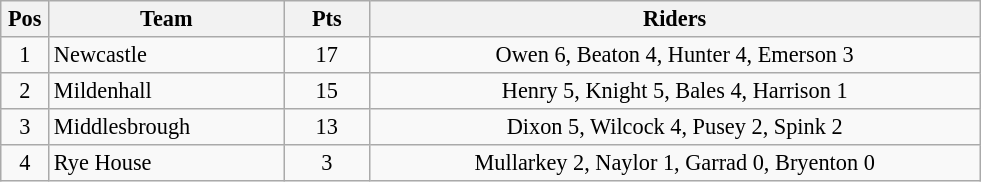<table class=wikitable style="font-size:93%;">
<tr>
<th width=25px>Pos</th>
<th width=150px>Team</th>
<th width=50px>Pts</th>
<th width=400px>Riders</th>
</tr>
<tr align=center>
<td>1</td>
<td align=left>Newcastle</td>
<td>17</td>
<td>Owen 6, Beaton 4, Hunter 4, Emerson 3</td>
</tr>
<tr align=center>
<td>2</td>
<td align=left>Mildenhall</td>
<td>15</td>
<td>Henry 5, Knight 5, Bales 4, Harrison 1</td>
</tr>
<tr align=center>
<td>3</td>
<td align=left>Middlesbrough</td>
<td>13</td>
<td>Dixon 5, Wilcock 4, Pusey 2, Spink 2</td>
</tr>
<tr align=center>
<td>4</td>
<td align=left>Rye House</td>
<td>3</td>
<td>Mullarkey 2, Naylor 1, Garrad 0, Bryenton 0</td>
</tr>
</table>
